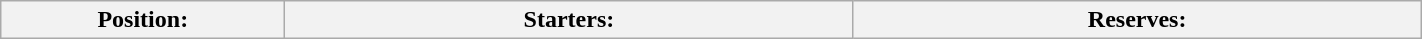<table class="wikitable" style="width:75%;">
<tr>
<th style="width:20%;">Position:</th>
<th style="width:40%;">Starters:</th>
<th style="width:40%;">Reserves:</th>
</tr>
</table>
